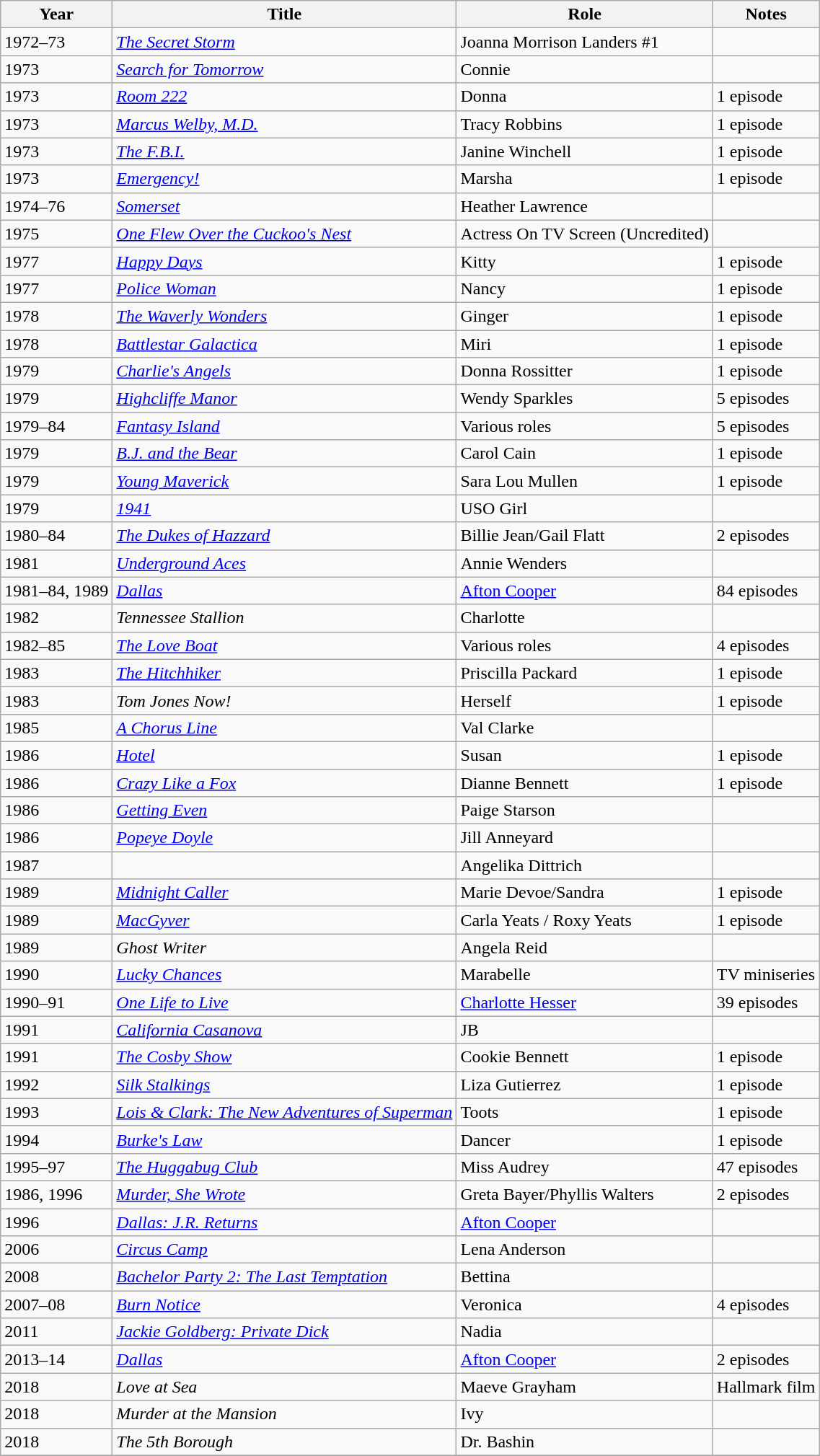<table class="wikitable sortable plainrowheaders">
<tr>
<th scope="col">Year</th>
<th scope="col">Title</th>
<th scope="col">Role</th>
<th scope="col" class="unsortable">Notes</th>
</tr>
<tr>
<td>1972–73</td>
<td><em><a href='#'>The Secret Storm</a></em></td>
<td>Joanna Morrison Landers #1</td>
<td></td>
</tr>
<tr>
<td>1973</td>
<td><em><a href='#'>Search for Tomorrow</a></em></td>
<td>Connie</td>
<td></td>
</tr>
<tr>
<td>1973</td>
<td><em><a href='#'>Room 222</a></em></td>
<td>Donna</td>
<td>1 episode</td>
</tr>
<tr>
<td>1973</td>
<td><em><a href='#'>Marcus Welby, M.D.</a></em></td>
<td>Tracy Robbins</td>
<td>1 episode</td>
</tr>
<tr>
<td>1973</td>
<td><em><a href='#'>The F.B.I.</a></em></td>
<td>Janine Winchell</td>
<td>1 episode</td>
</tr>
<tr>
<td>1973</td>
<td><em><a href='#'>Emergency!</a></em></td>
<td>Marsha</td>
<td>1 episode</td>
</tr>
<tr>
<td>1974–76</td>
<td><em><a href='#'>Somerset</a></em></td>
<td>Heather Lawrence</td>
<td></td>
</tr>
<tr>
<td>1975</td>
<td><em><a href='#'>One Flew Over the Cuckoo's Nest</a></em></td>
<td>Actress On TV Screen (Uncredited)</td>
<td></td>
</tr>
<tr>
<td>1977</td>
<td><em><a href='#'>Happy Days</a></em></td>
<td>Kitty</td>
<td>1 episode</td>
</tr>
<tr>
<td>1977</td>
<td><em><a href='#'>Police Woman</a></em></td>
<td>Nancy</td>
<td>1 episode</td>
</tr>
<tr>
<td>1978</td>
<td><em><a href='#'>The Waverly Wonders</a></em></td>
<td>Ginger</td>
<td>1 episode</td>
</tr>
<tr>
<td>1978</td>
<td><em><a href='#'>Battlestar Galactica</a></em></td>
<td>Miri</td>
<td>1 episode</td>
</tr>
<tr>
<td>1979</td>
<td><em><a href='#'>Charlie's Angels</a></em></td>
<td>Donna Rossitter</td>
<td>1 episode</td>
</tr>
<tr>
<td>1979</td>
<td><em><a href='#'>Highcliffe Manor</a></em></td>
<td>Wendy Sparkles</td>
<td>5 episodes</td>
</tr>
<tr>
<td>1979–84</td>
<td><em><a href='#'>Fantasy Island</a></em></td>
<td>Various roles</td>
<td>5 episodes</td>
</tr>
<tr>
<td>1979</td>
<td><em><a href='#'>B.J. and the Bear</a></em></td>
<td>Carol Cain</td>
<td>1 episode</td>
</tr>
<tr>
<td>1979</td>
<td><em><a href='#'>Young Maverick</a></em></td>
<td>Sara Lou Mullen</td>
<td>1 episode</td>
</tr>
<tr>
<td>1979</td>
<td><em><a href='#'>1941</a></em></td>
<td>USO Girl</td>
<td></td>
</tr>
<tr>
<td>1980–84</td>
<td><em><a href='#'>The Dukes of Hazzard</a></em></td>
<td>Billie Jean/Gail Flatt</td>
<td>2 episodes</td>
</tr>
<tr>
<td>1981</td>
<td><em><a href='#'>Underground Aces</a></em></td>
<td>Annie Wenders</td>
<td></td>
</tr>
<tr>
<td>1981–84, 1989</td>
<td><em><a href='#'>Dallas</a></em></td>
<td><a href='#'>Afton Cooper</a></td>
<td>84 episodes</td>
</tr>
<tr>
<td>1982</td>
<td><em>Tennessee Stallion</em></td>
<td>Charlotte</td>
<td></td>
</tr>
<tr>
<td>1982–85</td>
<td><em><a href='#'>The Love Boat</a></em></td>
<td>Various roles</td>
<td>4 episodes</td>
</tr>
<tr>
<td>1983</td>
<td><em><a href='#'>The Hitchhiker</a></em></td>
<td>Priscilla Packard</td>
<td>1 episode</td>
</tr>
<tr>
<td>1983</td>
<td><em>Tom Jones Now!</em></td>
<td>Herself</td>
<td>1 episode</td>
</tr>
<tr>
<td>1985</td>
<td><em><a href='#'>A Chorus Line</a></em></td>
<td>Val Clarke</td>
<td></td>
</tr>
<tr>
<td>1986</td>
<td><em><a href='#'>Hotel</a></em></td>
<td>Susan</td>
<td>1 episode</td>
</tr>
<tr>
<td>1986</td>
<td><em><a href='#'>Crazy Like a Fox</a></em></td>
<td>Dianne Bennett</td>
<td>1 episode</td>
</tr>
<tr>
<td>1986</td>
<td><em><a href='#'>Getting Even</a></em></td>
<td>Paige Starson</td>
<td></td>
</tr>
<tr>
<td>1986</td>
<td><em><a href='#'>Popeye Doyle</a></em></td>
<td>Jill Anneyard</td>
<td></td>
</tr>
<tr>
<td>1987</td>
<td><em></em></td>
<td>Angelika Dittrich</td>
<td></td>
</tr>
<tr>
<td>1989</td>
<td><em><a href='#'>Midnight Caller</a></em></td>
<td>Marie Devoe/Sandra</td>
<td>1 episode</td>
</tr>
<tr>
<td>1989</td>
<td><em><a href='#'>MacGyver</a></em></td>
<td>Carla Yeats / Roxy Yeats</td>
<td>1 episode</td>
</tr>
<tr>
<td>1989</td>
<td><em>Ghost Writer</em></td>
<td>Angela Reid</td>
<td></td>
</tr>
<tr>
<td>1990</td>
<td><em><a href='#'>Lucky Chances</a></em></td>
<td>Marabelle</td>
<td>TV miniseries</td>
</tr>
<tr>
<td>1990–91</td>
<td><em><a href='#'>One Life to Live</a></em></td>
<td><a href='#'>Charlotte Hesser</a></td>
<td>39 episodes</td>
</tr>
<tr>
<td>1991</td>
<td><em><a href='#'>California Casanova</a></em></td>
<td>JB</td>
<td></td>
</tr>
<tr>
<td>1991</td>
<td><em><a href='#'>The Cosby Show</a></em></td>
<td>Cookie Bennett</td>
<td>1 episode</td>
</tr>
<tr>
<td>1992</td>
<td><em><a href='#'>Silk Stalkings</a></em></td>
<td>Liza Gutierrez</td>
<td>1 episode</td>
</tr>
<tr>
<td>1993</td>
<td><em><a href='#'>Lois & Clark: The New Adventures of Superman</a></em></td>
<td>Toots</td>
<td>1 episode</td>
</tr>
<tr>
<td>1994</td>
<td><em><a href='#'>Burke's Law</a></em></td>
<td>Dancer</td>
<td>1 episode</td>
</tr>
<tr>
<td>1995–97</td>
<td><em><a href='#'>The Huggabug Club</a></em></td>
<td>Miss Audrey</td>
<td>47 episodes</td>
</tr>
<tr>
<td>1986, 1996</td>
<td><em><a href='#'>Murder, She Wrote</a></em></td>
<td>Greta Bayer/Phyllis Walters</td>
<td>2 episodes</td>
</tr>
<tr>
<td>1996</td>
<td><em><a href='#'>Dallas: J.R. Returns</a></em></td>
<td><a href='#'>Afton Cooper</a></td>
<td></td>
</tr>
<tr>
<td>2006</td>
<td><em><a href='#'>Circus Camp</a></em></td>
<td>Lena Anderson</td>
<td></td>
</tr>
<tr>
<td>2008</td>
<td><em><a href='#'>Bachelor Party 2: The Last Temptation</a></em></td>
<td>Bettina</td>
<td></td>
</tr>
<tr>
<td>2007–08</td>
<td><em><a href='#'>Burn Notice</a></em></td>
<td>Veronica</td>
<td>4 episodes</td>
</tr>
<tr>
<td>2011</td>
<td><em><a href='#'>Jackie Goldberg: Private Dick</a></em></td>
<td>Nadia</td>
<td></td>
</tr>
<tr>
<td>2013–14</td>
<td><em><a href='#'>Dallas</a></em></td>
<td><a href='#'>Afton Cooper</a></td>
<td>2 episodes</td>
</tr>
<tr>
<td>2018</td>
<td><em>Love at Sea</em></td>
<td>Maeve Grayham</td>
<td>Hallmark film</td>
</tr>
<tr>
<td>2018</td>
<td><em>Murder at the Mansion</em></td>
<td>Ivy</td>
<td></td>
</tr>
<tr>
<td>2018</td>
<td><em>The 5th Borough</em></td>
<td>Dr. Bashin</td>
<td></td>
</tr>
<tr>
</tr>
</table>
